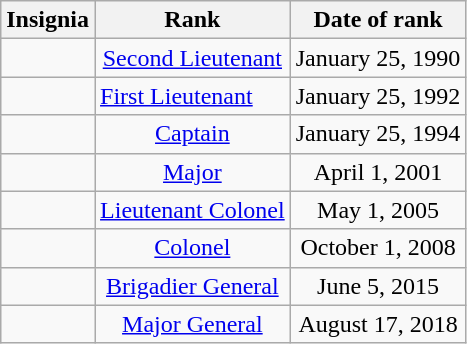<table class="wikitable">
<tr>
<th>Insignia</th>
<th>Rank</th>
<th>Date of rank</th>
</tr>
<tr>
<td align="center"></td>
<td align="center"><a href='#'>Second Lieutenant</a></td>
<td align="center">January 25, 1990</td>
</tr>
<tr>
<td align="center"></td>
<td><a href='#'>First Lieutenant</a></td>
<td align="center">January 25, 1992</td>
</tr>
<tr>
<td align="center"></td>
<td align="center"><a href='#'>Captain</a></td>
<td align="center">January 25, 1994</td>
</tr>
<tr>
<td align="center"></td>
<td align="center"><a href='#'>Major</a></td>
<td align="center">April 1, 2001</td>
</tr>
<tr>
<td align="center"></td>
<td align="center"><a href='#'>Lieutenant Colonel</a></td>
<td align="center">May 1, 2005</td>
</tr>
<tr>
<td align="center"></td>
<td align="center"><a href='#'>Colonel</a></td>
<td align="center">October 1, 2008</td>
</tr>
<tr>
<td align="center"></td>
<td align="center"><a href='#'>Brigadier General</a></td>
<td align="center">June 5, 2015</td>
</tr>
<tr>
<td align="center"></td>
<td align="center"><a href='#'>Major General</a></td>
<td align="center">August 17, 2018</td>
</tr>
</table>
